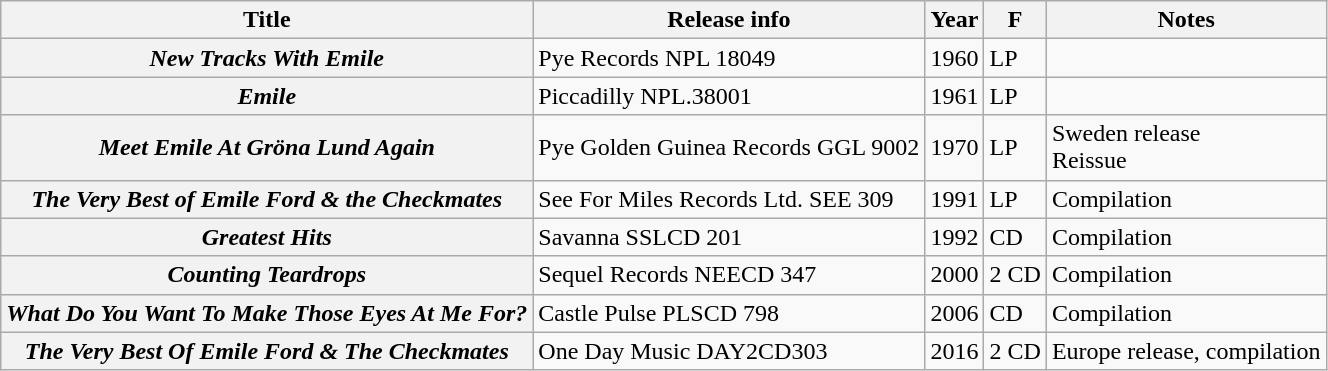<table class="wikitable plainrowheaders sortable">
<tr>
<th scope="col">Title</th>
<th scope="col">Release info</th>
<th scope="col">Year</th>
<th scope="col">F</th>
<th scope="col" class="unsortable">Notes</th>
</tr>
<tr>
<th scope="row"><em>New Tracks With Emile</em></th>
<td>Pye Records NPL 18049</td>
<td>1960</td>
<td>LP</td>
<td></td>
</tr>
<tr>
<th scope="row"><em>Emile</em></th>
<td>Piccadilly NPL.38001</td>
<td>1961</td>
<td>LP</td>
<td></td>
</tr>
<tr>
<th scope="row"><em>Meet Emile At Gröna Lund Again</em></th>
<td>Pye Golden Guinea Records GGL 9002</td>
<td>1970</td>
<td>LP</td>
<td>Sweden release<br>Reissue</td>
</tr>
<tr>
<th scope="row"><em>The Very Best of Emile Ford & the Checkmates</em></th>
<td>See For Miles Records Ltd. SEE 309</td>
<td>1991</td>
<td>LP</td>
<td>Compilation</td>
</tr>
<tr>
<th scope="row"><em>Greatest Hits</em></th>
<td>Savanna SSLCD 201</td>
<td>1992</td>
<td>CD</td>
<td>Compilation</td>
</tr>
<tr>
<th scope="row"><em>Counting Teardrops </em></th>
<td>Sequel Records NEECD 347</td>
<td>2000</td>
<td>2 CD</td>
<td>Compilation</td>
</tr>
<tr>
<th scope="row"><em>What Do You Want To Make Those Eyes At Me For?</em></th>
<td>Castle Pulse  PLSCD 798</td>
<td>2006</td>
<td>CD</td>
<td>Compilation</td>
</tr>
<tr>
<th scope="row"><em>The Very Best Of Emile Ford & The Checkmates</em></th>
<td>One Day Music DAY2CD303</td>
<td>2016</td>
<td>2 CD</td>
<td>Europe release, compilation</td>
</tr>
</table>
